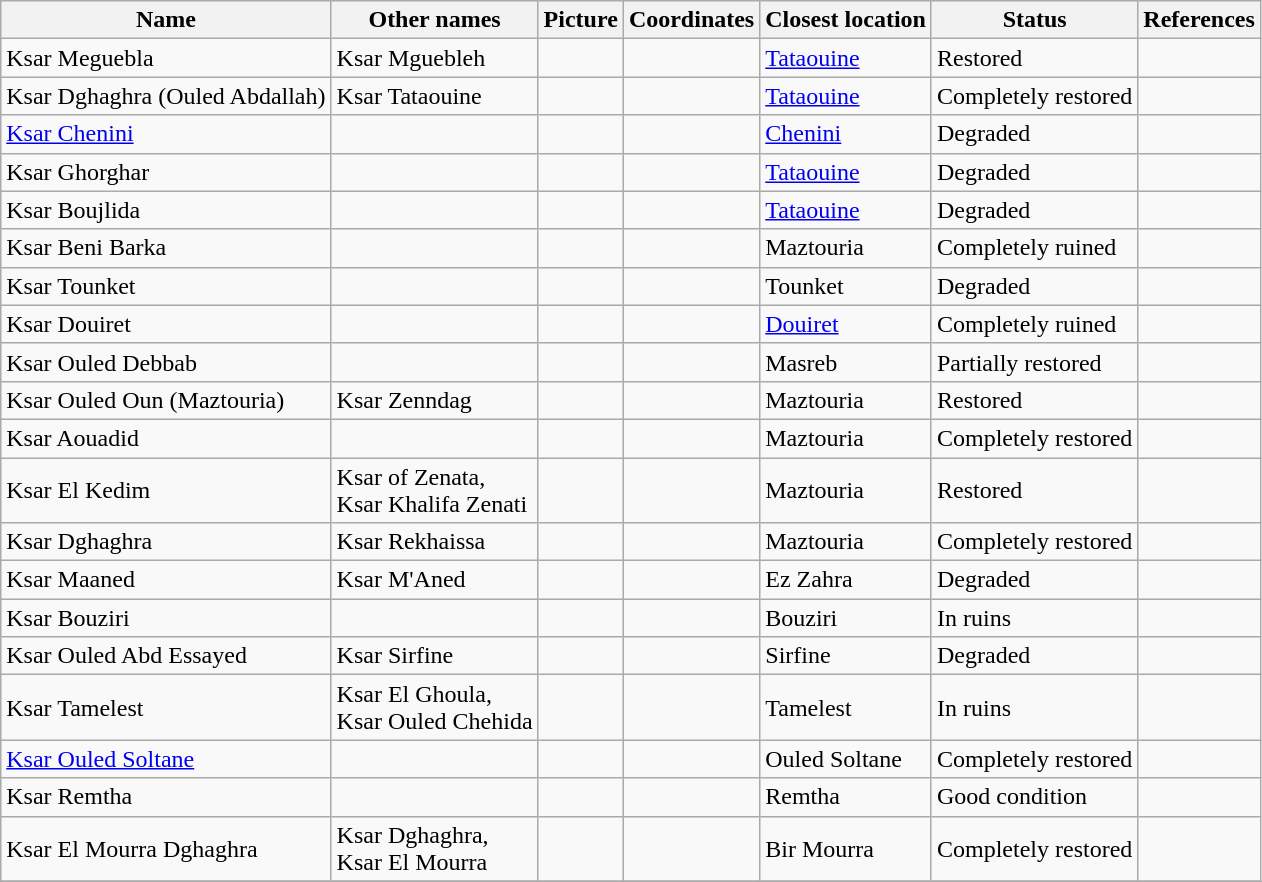<table class="wikitable sortable">
<tr>
<th>Name</th>
<th>Other names</th>
<th>Picture</th>
<th>Coordinates</th>
<th>Closest location</th>
<th>Status</th>
<th>References</th>
</tr>
<tr>
<td>Ksar Meguebla</td>
<td>Ksar Mguebleh</td>
<td align=center></td>
<td></td>
<td><a href='#'>Tataouine</a></td>
<td>Restored</td>
<td></td>
</tr>
<tr>
<td>Ksar Dghaghra (Ouled Abdallah)</td>
<td>Ksar Tataouine</td>
<td align=center></td>
<td></td>
<td><a href='#'>Tataouine</a></td>
<td>Completely restored</td>
<td></td>
</tr>
<tr>
<td><a href='#'>Ksar Chenini</a></td>
<td></td>
<td align=center></td>
<td></td>
<td><a href='#'>Chenini</a></td>
<td>Degraded</td>
<td></td>
</tr>
<tr>
<td>Ksar Ghorghar</td>
<td></td>
<td align=center></td>
<td></td>
<td><a href='#'>Tataouine</a></td>
<td>Degraded</td>
<td></td>
</tr>
<tr>
<td>Ksar Boujlida</td>
<td></td>
<td align=center></td>
<td></td>
<td><a href='#'>Tataouine</a></td>
<td>Degraded</td>
<td></td>
</tr>
<tr>
<td>Ksar Beni Barka</td>
<td></td>
<td align=center></td>
<td></td>
<td>Maztouria</td>
<td>Completely ruined</td>
<td></td>
</tr>
<tr>
<td>Ksar Tounket</td>
<td></td>
<td align=center></td>
<td></td>
<td>Tounket</td>
<td>Degraded</td>
<td></td>
</tr>
<tr>
<td>Ksar Douiret</td>
<td></td>
<td align=center></td>
<td></td>
<td><a href='#'>Douiret</a></td>
<td>Completely ruined</td>
<td></td>
</tr>
<tr>
<td>Ksar Ouled Debbab</td>
<td></td>
<td align=center></td>
<td></td>
<td>Masreb</td>
<td>Partially restored</td>
<td></td>
</tr>
<tr>
<td>Ksar Ouled Oun (Maztouria)</td>
<td>Ksar Zenndag</td>
<td align=center></td>
<td></td>
<td>Maztouria</td>
<td>Restored</td>
<td></td>
</tr>
<tr>
<td>Ksar Aouadid</td>
<td></td>
<td align=center></td>
<td></td>
<td>Maztouria</td>
<td>Completely restored</td>
<td></td>
</tr>
<tr>
<td>Ksar El Kedim</td>
<td>Ksar of Zenata,<br>Ksar Khalifa Zenati</td>
<td align=center></td>
<td></td>
<td>Maztouria</td>
<td>Restored</td>
<td></td>
</tr>
<tr>
<td>Ksar Dghaghra</td>
<td>Ksar Rekhaissa</td>
<td align=center></td>
<td></td>
<td>Maztouria</td>
<td>Completely restored</td>
<td></td>
</tr>
<tr>
<td>Ksar Maaned</td>
<td>Ksar M'Aned</td>
<td align=center></td>
<td></td>
<td>Ez Zahra</td>
<td>Degraded</td>
<td></td>
</tr>
<tr>
<td>Ksar Bouziri</td>
<td></td>
<td align=center></td>
<td></td>
<td>Bouziri</td>
<td>In ruins</td>
<td></td>
</tr>
<tr>
<td>Ksar Ouled Abd Essayed</td>
<td>Ksar Sirfine</td>
<td align=center></td>
<td></td>
<td>Sirfine</td>
<td>Degraded</td>
<td></td>
</tr>
<tr>
<td>Ksar Tamelest</td>
<td>Ksar El Ghoula,<br>Ksar Ouled Chehida</td>
<td align=center></td>
<td></td>
<td>Tamelest</td>
<td>In ruins</td>
<td></td>
</tr>
<tr>
<td><a href='#'>Ksar Ouled Soltane</a></td>
<td></td>
<td align=center></td>
<td></td>
<td>Ouled Soltane</td>
<td>Completely restored</td>
<td></td>
</tr>
<tr>
<td>Ksar Remtha</td>
<td></td>
<td align=center></td>
<td></td>
<td>Remtha</td>
<td>Good condition</td>
<td></td>
</tr>
<tr>
<td>Ksar El Mourra Dghaghra</td>
<td>Ksar Dghaghra,<br>Ksar El Mourra</td>
<td align=center></td>
<td></td>
<td>Bir Mourra</td>
<td>Completely restored</td>
<td></td>
</tr>
<tr>
</tr>
</table>
